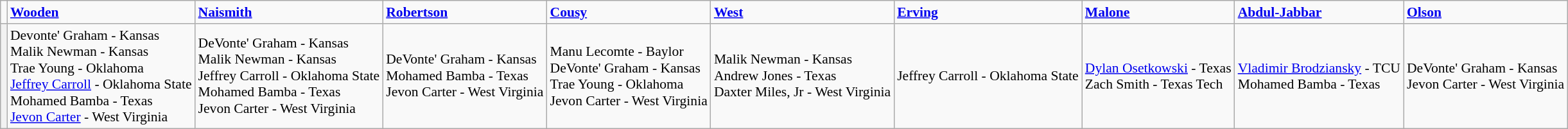<table class="wikitable" style="white-space:nowrap; font-size:90%;">
<tr>
<td></td>
<td><strong><a href='#'>Wooden</a></strong></td>
<td><strong><a href='#'>Naismith</a></strong></td>
<td><strong><a href='#'>Robertson</a></strong></td>
<td><strong><a href='#'>Cousy</a></strong></td>
<td><strong><a href='#'>West</a></strong></td>
<td><strong><a href='#'>Erving</a></strong></td>
<td><strong><a href='#'>Malone</a></strong></td>
<td><strong><a href='#'>Abdul-Jabbar</a></strong></td>
<td><strong><a href='#'>Olson</a></strong></td>
</tr>
<tr>
<th></th>
<td>Devonte' Graham - Kansas<br>Malik Newman - Kansas<br>Trae Young - Oklahoma<br><a href='#'>Jeffrey Carroll</a> - Oklahoma State<br>Mohamed Bamba - Texas<br><a href='#'>Jevon Carter</a> - West Virginia</td>
<td>DeVonte' Graham - Kansas<br>Malik Newman - Kansas<br>Jeffrey Carroll - Oklahoma State<br>Mohamed Bamba - Texas<br>Jevon Carter - West Virginia</td>
<td>DeVonte' Graham - Kansas<br>Mohamed Bamba - Texas<br>Jevon Carter - West Virginia</td>
<td>Manu Lecomte - Baylor<br>DeVonte' Graham - Kansas<br>Trae Young - Oklahoma<br>Jevon Carter - West Virginia</td>
<td>Malik Newman - Kansas<br>Andrew Jones - Texas<br>Daxter Miles, Jr - West Virginia</td>
<td>Jeffrey Carroll - Oklahoma State</td>
<td><a href='#'>Dylan Osetkowski</a> - Texas<br>Zach Smith - Texas Tech</td>
<td><a href='#'>Vladimir Brodziansky</a> - TCU<br>Mohamed Bamba - Texas</td>
<td>DeVonte' Graham - Kansas<br>Jevon Carter - West Virginia</td>
</tr>
</table>
